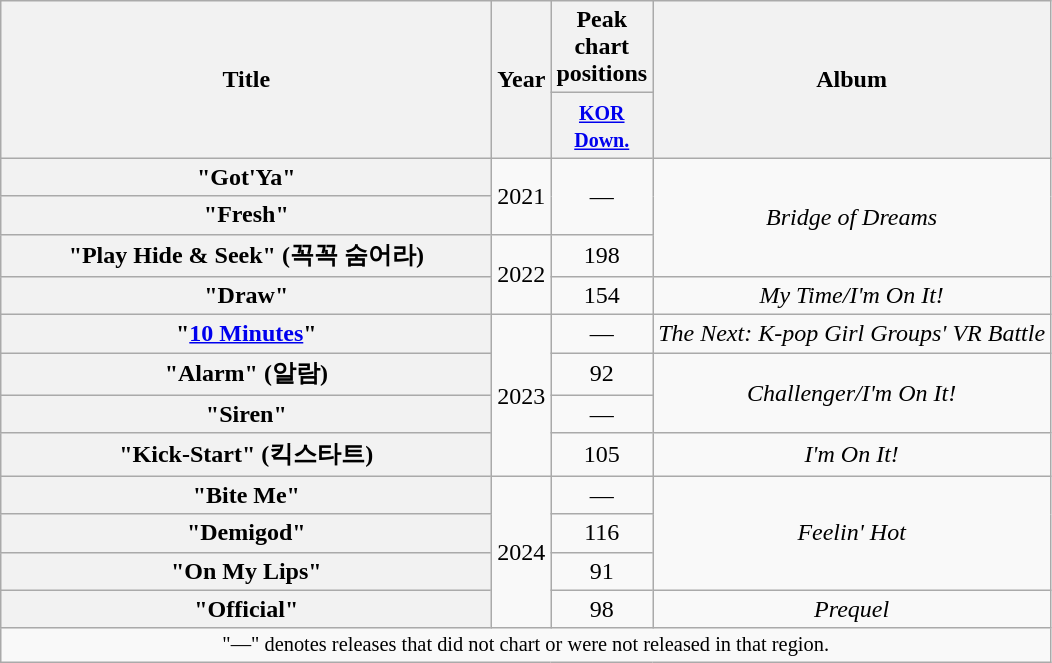<table class="wikitable plainrowheaders" style="text-align:center;" border="1">
<tr>
<th scope="col" rowspan="2" style="width:20em;">Title</th>
<th scope="col" rowspan="2">Year</th>
<th scope="col" colspan="1">Peak chart positions</th>
<th scope="col" rowspan="2">Album</th>
</tr>
<tr>
<th style="width:2.5em;"><small><a href='#'>KOR<br>Down.</a></small><br></th>
</tr>
<tr>
<th scope="row">"Got'Ya"</th>
<td rowspan="2">2021</td>
<td rowspan="2">—</td>
<td rowspan="3"><em>Bridge of Dreams</em></td>
</tr>
<tr>
<th scope="row">"Fresh"</th>
</tr>
<tr>
<th scope="row">"Play Hide & Seek" (꼭꼭 숨어라)</th>
<td rowspan="2">2022</td>
<td>198</td>
</tr>
<tr>
<th scope="row">"Draw"</th>
<td>154</td>
<td><em>My Time/I'm On It!</em></td>
</tr>
<tr>
<th scope="row">"<a href='#'>10 Minutes</a>"</th>
<td rowspan="4">2023</td>
<td>—</td>
<td><em>The Next: K-pop Girl Groups' VR Battle</em></td>
</tr>
<tr>
<th scope="row">"Alarm" (알람)</th>
<td>92</td>
<td rowspan="2"><em>Challenger/I'm On It!</em></td>
</tr>
<tr>
<th scope="row">"Siren"</th>
<td>—</td>
</tr>
<tr>
<th scope="row">"Kick-Start" (킥스타트)</th>
<td>105</td>
<td><em>I'm On It!</em></td>
</tr>
<tr>
<th scope="row">"Bite Me"</th>
<td rowspan="4">2024</td>
<td>—</td>
<td rowspan="3"><em>Feelin' Hot</em></td>
</tr>
<tr>
<th scope="row">"Demigod"</th>
<td>116</td>
</tr>
<tr>
<th scope="row">"On My Lips"</th>
<td>91</td>
</tr>
<tr>
<th scope="row">"Official"</th>
<td>98</td>
<td><em>Prequel</em></td>
</tr>
<tr>
<td colspan="4" style="font-size:85%">"—" denotes releases that did not chart or were not released in that region.</td>
</tr>
</table>
